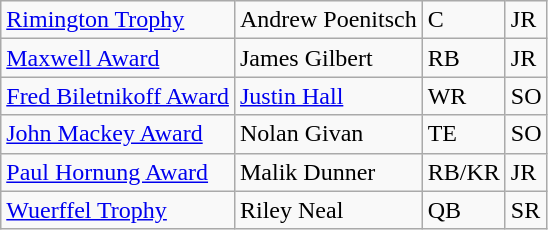<table class="wikitable">
<tr>
<td><a href='#'>Rimington Trophy</a></td>
<td>Andrew Poenitsch</td>
<td>C</td>
<td>JR</td>
</tr>
<tr>
<td><a href='#'>Maxwell Award</a></td>
<td>James Gilbert</td>
<td>RB</td>
<td>JR</td>
</tr>
<tr>
<td><a href='#'>Fred Biletnikoff Award</a></td>
<td><a href='#'>Justin Hall</a></td>
<td>WR</td>
<td>SO</td>
</tr>
<tr>
<td><a href='#'>John Mackey Award</a></td>
<td>Nolan Givan</td>
<td>TE</td>
<td>SO</td>
</tr>
<tr>
<td><a href='#'>Paul Hornung Award</a></td>
<td>Malik Dunner</td>
<td>RB/KR</td>
<td>JR</td>
</tr>
<tr>
<td><a href='#'>Wuerffel Trophy</a></td>
<td>Riley Neal</td>
<td>QB</td>
<td>SR</td>
</tr>
</table>
